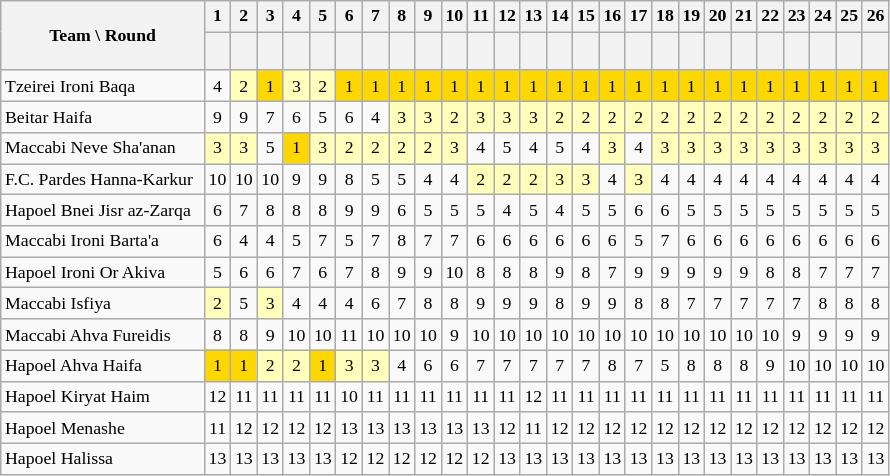<table class="wikitable sortable" style="font-size: 74%; text-align:center;">
<tr>
<th rowspan="2" style="width:130px;">Team \ Round</th>
<th align=center>1</th>
<th align=center>2</th>
<th align=center>3</th>
<th align=center>4</th>
<th align=center>5</th>
<th align=center>6</th>
<th align=center>7</th>
<th align=center>8</th>
<th align=center>9</th>
<th align=center>10</th>
<th align=center>11</th>
<th align=center>12</th>
<th align=center>13</th>
<th align=center>14</th>
<th align=center>15</th>
<th align=center>16</th>
<th align=center>17</th>
<th align=center>18</th>
<th align=center>19</th>
<th align=center>20</th>
<th align=center>21</th>
<th align=center>22</th>
<th align=center>23</th>
<th align=center>24</th>
<th align=center>25</th>
<th align=center>26</th>
</tr>
<tr>
<th style="text-align:center; height:20px;"></th>
<th align=center></th>
<th align=center></th>
<th align=center></th>
<th align=center></th>
<th align=center></th>
<th align=center></th>
<th align=center></th>
<th align=center></th>
<th align=center></th>
<th align=center></th>
<th align=center></th>
<th align=center></th>
<th align=center></th>
<th align=center></th>
<th align=center></th>
<th align=center></th>
<th align=center></th>
<th align=center></th>
<th align=center></th>
<th align=center></th>
<th align=center></th>
<th align=center></th>
<th align=center></th>
<th align=center></th>
<th align=center></th>
</tr>
<tr>
<td align=left>Tzeirei Ironi Baqa</td>
<td>4</td>
<td style=background:#ffb>2</td>
<td style=background:gold>1</td>
<td style=background:#ffb>3</td>
<td style=background:#ffb>2</td>
<td style=background:gold>1</td>
<td style=background:gold>1</td>
<td style=background:gold>1</td>
<td style=background:gold>1</td>
<td style=background:gold>1</td>
<td style=background:gold>1</td>
<td style=background:gold>1</td>
<td style=background:gold>1</td>
<td style=background:gold>1</td>
<td style=background:gold>1</td>
<td style=background:gold>1</td>
<td style=background:gold>1</td>
<td style=background:gold>1</td>
<td style=background:gold>1</td>
<td style=background:gold>1</td>
<td style=background:gold>1</td>
<td style=background:gold>1</td>
<td style=background:gold>1</td>
<td style=background:gold>1</td>
<td style=background:gold>1</td>
<td style=background:gold>1</td>
</tr>
<tr>
<td align=left>Beitar Haifa</td>
<td>9</td>
<td>9</td>
<td>7</td>
<td>6</td>
<td>5</td>
<td>6</td>
<td>4</td>
<td style=background:#ffb>3</td>
<td style=background:#ffb>3</td>
<td style=background:#ffb>2</td>
<td style=background:#ffb>3</td>
<td style=background:#ffb>3</td>
<td style=background:#ffb>3</td>
<td style=background:#ffb>2</td>
<td style=background:#ffb>2</td>
<td style=background:#ffb>2</td>
<td style=background:#ffb>2</td>
<td style=background:#ffb>2</td>
<td style=background:#ffb>2</td>
<td style=background:#ffb>2</td>
<td style=background:#ffb>2</td>
<td style=background:#ffb>2</td>
<td style=background:#ffb>2</td>
<td style=background:#ffb>2</td>
<td style=background:#ffb>2</td>
<td style=background:#ffb>2</td>
</tr>
<tr>
<td align=left>Maccabi Neve Sha'anan</td>
<td style=background:#ffb>3</td>
<td style=background:#ffb>3</td>
<td>5</td>
<td style=background:gold>1</td>
<td style=background:#ffb>3</td>
<td style=background:#ffb>2</td>
<td style=background:#ffb>2</td>
<td style=background:#ffb>2</td>
<td style=background:#ffb>2</td>
<td style=background:#ffb>3</td>
<td>4</td>
<td>5</td>
<td>4</td>
<td>5</td>
<td>4</td>
<td style=background:#ffb>3</td>
<td>4</td>
<td style=background:#ffb>3</td>
<td style=background:#ffb>3</td>
<td style=background:#ffb>3</td>
<td style=background:#ffb>3</td>
<td style=background:#ffb>3</td>
<td style=background:#ffb>3</td>
<td style=background:#ffb>3</td>
<td style=background:#ffb>3</td>
<td style=background:#ffb>3</td>
</tr>
<tr>
<td align=left>F.C. Pardes Hanna-Karkur</td>
<td>10</td>
<td>10</td>
<td>10</td>
<td>9</td>
<td>9</td>
<td>8</td>
<td>5</td>
<td>5</td>
<td>4</td>
<td>4</td>
<td style=background:#ffb>2</td>
<td style=background:#ffb>2</td>
<td style=background:#ffb>2</td>
<td style=background:#ffb>3</td>
<td style=background:#ffb>3</td>
<td>4</td>
<td style=background:#ffb>3</td>
<td>4</td>
<td>4</td>
<td>4</td>
<td>4</td>
<td>4</td>
<td>4</td>
<td>4</td>
<td>4</td>
<td>4</td>
</tr>
<tr>
<td align=left>Hapoel Bnei Jisr az-Zarqa</td>
<td>6</td>
<td>7</td>
<td>8</td>
<td>8</td>
<td>8</td>
<td>9</td>
<td>9</td>
<td>6</td>
<td>5</td>
<td>5</td>
<td>5</td>
<td>4</td>
<td>5</td>
<td>4</td>
<td>5</td>
<td>5</td>
<td>6</td>
<td>6</td>
<td>5</td>
<td>5</td>
<td>5</td>
<td>5</td>
<td>5</td>
<td>5</td>
<td>5</td>
<td>5</td>
</tr>
<tr>
<td align=left>Maccabi Ironi Barta'a</td>
<td>6</td>
<td>4</td>
<td>4</td>
<td>5</td>
<td>7</td>
<td>5</td>
<td>7</td>
<td>8</td>
<td>7</td>
<td>7</td>
<td>6</td>
<td>6</td>
<td>6</td>
<td>6</td>
<td>6</td>
<td>6</td>
<td>5</td>
<td>7</td>
<td>6</td>
<td>6</td>
<td>6</td>
<td>6</td>
<td>6</td>
<td>6</td>
<td>6</td>
<td>6</td>
</tr>
<tr>
<td align=left>Hapoel Ironi Or Akiva</td>
<td>5</td>
<td>6</td>
<td>6</td>
<td>7</td>
<td>6</td>
<td>7</td>
<td>8</td>
<td>9</td>
<td>9</td>
<td>10</td>
<td>8</td>
<td>8</td>
<td>8</td>
<td>9</td>
<td>8</td>
<td>7</td>
<td>9</td>
<td>9</td>
<td>9</td>
<td>9</td>
<td>9</td>
<td>8</td>
<td>8</td>
<td>7</td>
<td>7</td>
<td>7</td>
</tr>
<tr>
<td align=left>Maccabi Isfiya</td>
<td style=background:#ffb>2</td>
<td>5</td>
<td style=background:#ffb>3</td>
<td>4</td>
<td>4</td>
<td>4</td>
<td>6</td>
<td>7</td>
<td>8</td>
<td>8</td>
<td>9</td>
<td>9</td>
<td>9</td>
<td>8</td>
<td>9</td>
<td>9</td>
<td>8</td>
<td>8</td>
<td>7</td>
<td>7</td>
<td>7</td>
<td>7</td>
<td>7</td>
<td>8</td>
<td>8</td>
<td>8</td>
</tr>
<tr>
<td align=left>Maccabi Ahva Fureidis</td>
<td>8</td>
<td>8</td>
<td>9</td>
<td>10</td>
<td>10</td>
<td>11</td>
<td>10</td>
<td>10</td>
<td>10</td>
<td>9</td>
<td>10</td>
<td>10</td>
<td>10</td>
<td>10</td>
<td>10</td>
<td>10</td>
<td>10</td>
<td>10</td>
<td>10</td>
<td>10</td>
<td>10</td>
<td>10</td>
<td>9</td>
<td>9</td>
<td>9</td>
<td>9</td>
</tr>
<tr>
<td align=left>Hapoel Ahva Haifa</td>
<td style=background:gold>1</td>
<td style=background:gold>1</td>
<td style=background:#ffb>2</td>
<td style=background:#ffb>2</td>
<td style=background:gold>1</td>
<td style=background:#ffb>3</td>
<td style=background:#ffb>3</td>
<td>4</td>
<td>6</td>
<td>6</td>
<td>7</td>
<td>7</td>
<td>7</td>
<td>7</td>
<td>7</td>
<td>8</td>
<td>7</td>
<td>5</td>
<td>8</td>
<td>8</td>
<td>8</td>
<td>9</td>
<td>10</td>
<td>10</td>
<td>10</td>
<td>10</td>
</tr>
<tr>
<td align=left>Hapoel Kiryat Haim</td>
<td>12</td>
<td>11</td>
<td>11</td>
<td>11</td>
<td>11</td>
<td>10</td>
<td>11</td>
<td>11</td>
<td>11</td>
<td>11</td>
<td>11</td>
<td>11</td>
<td>12</td>
<td>11</td>
<td>11</td>
<td>11</td>
<td>11</td>
<td>11</td>
<td>11</td>
<td>11</td>
<td>11</td>
<td>11</td>
<td>11</td>
<td>11</td>
<td>11</td>
<td>11</td>
</tr>
<tr>
<td align=left>Hapoel Menashe</td>
<td>11</td>
<td>12</td>
<td>12</td>
<td>12</td>
<td>12</td>
<td>13</td>
<td>13</td>
<td>13</td>
<td>13</td>
<td>13</td>
<td>13</td>
<td>12</td>
<td>11</td>
<td>12</td>
<td>12</td>
<td>12</td>
<td>12</td>
<td>12</td>
<td>12</td>
<td>12</td>
<td>12</td>
<td>12</td>
<td>12</td>
<td>12</td>
<td>12</td>
<td>12</td>
</tr>
<tr>
<td align=left>Hapoel Halissa</td>
<td>13</td>
<td>13</td>
<td>13</td>
<td>13</td>
<td>13</td>
<td>12</td>
<td>12</td>
<td>12</td>
<td>12</td>
<td>12</td>
<td>12</td>
<td>13</td>
<td>13</td>
<td>13</td>
<td>13</td>
<td>13</td>
<td>13</td>
<td>13</td>
<td>13</td>
<td>13</td>
<td>13</td>
<td>13</td>
<td>13</td>
<td>13</td>
<td>13</td>
<td>13</td>
</tr>
</table>
